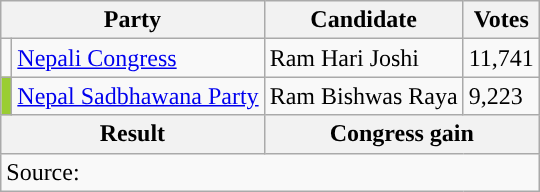<table class="wikitable">
<tr>
<th colspan="2">Party</th>
<th>Candidate</th>
<th>Votes</th>
</tr>
<tr>
<td style="background-color:"></td>
<td><a href='#'>Nepali Congress</a></td>
<td>Ram Hari Joshi</td>
<td>11,741</td>
</tr>
<tr>
<td style="background-color:yellowgreen"></td>
<td><a href='#'>Nepal Sadbhawana Party</a></td>
<td>Ram Bishwas Raya</td>
<td>9,223</td>
</tr>
<tr>
<th colspan="2">Result</th>
<th colspan="2">Congress gain</th>
</tr>
<tr>
<td colspan="4">Source: </td>
</tr>
</table>
